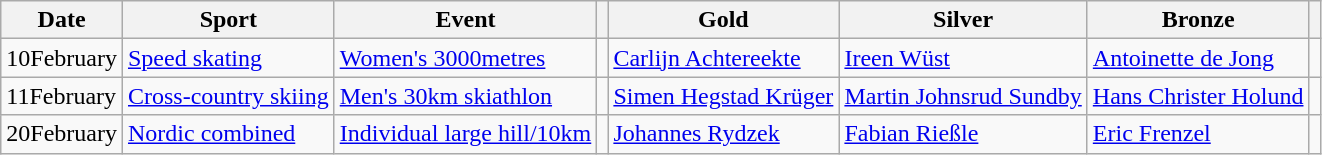<table class="wikitable">
<tr>
<th>Date</th>
<th>Sport</th>
<th>Event</th>
<th></th>
<th>Gold</th>
<th>Silver</th>
<th>Bronze</th>
<th></th>
</tr>
<tr>
<td>10February</td>
<td><a href='#'>Speed skating</a></td>
<td><a href='#'>Women's 3000metres</a></td>
<td></td>
<td><a href='#'>Carlijn Achtereekte</a></td>
<td><a href='#'>Ireen Wüst</a></td>
<td><a href='#'>Antoinette de Jong</a></td>
<td align=center></td>
</tr>
<tr>
<td>11February</td>
<td><a href='#'>Cross-country skiing</a></td>
<td><a href='#'>Men's 30km skiathlon</a></td>
<td></td>
<td><a href='#'>Simen Hegstad Krüger</a></td>
<td><a href='#'>Martin Johnsrud Sundby</a></td>
<td><a href='#'>Hans Christer Holund</a></td>
<td align=center></td>
</tr>
<tr>
<td>20February</td>
<td><a href='#'>Nordic combined</a></td>
<td><a href='#'>Individual large hill/10km</a></td>
<td></td>
<td><a href='#'>Johannes Rydzek</a></td>
<td><a href='#'>Fabian Rießle</a></td>
<td><a href='#'>Eric Frenzel</a></td>
<td align=center></td>
</tr>
</table>
